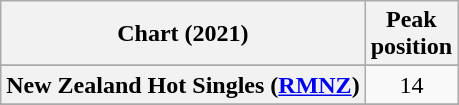<table class="wikitable sortable plainrowheaders" style="text-align:center">
<tr>
<th scope="col">Chart (2021)</th>
<th scope="col">Peak<br>position</th>
</tr>
<tr>
</tr>
<tr>
</tr>
<tr>
<th scope="row">New Zealand Hot Singles (<a href='#'>RMNZ</a>)</th>
<td>14</td>
</tr>
<tr>
</tr>
<tr>
</tr>
</table>
